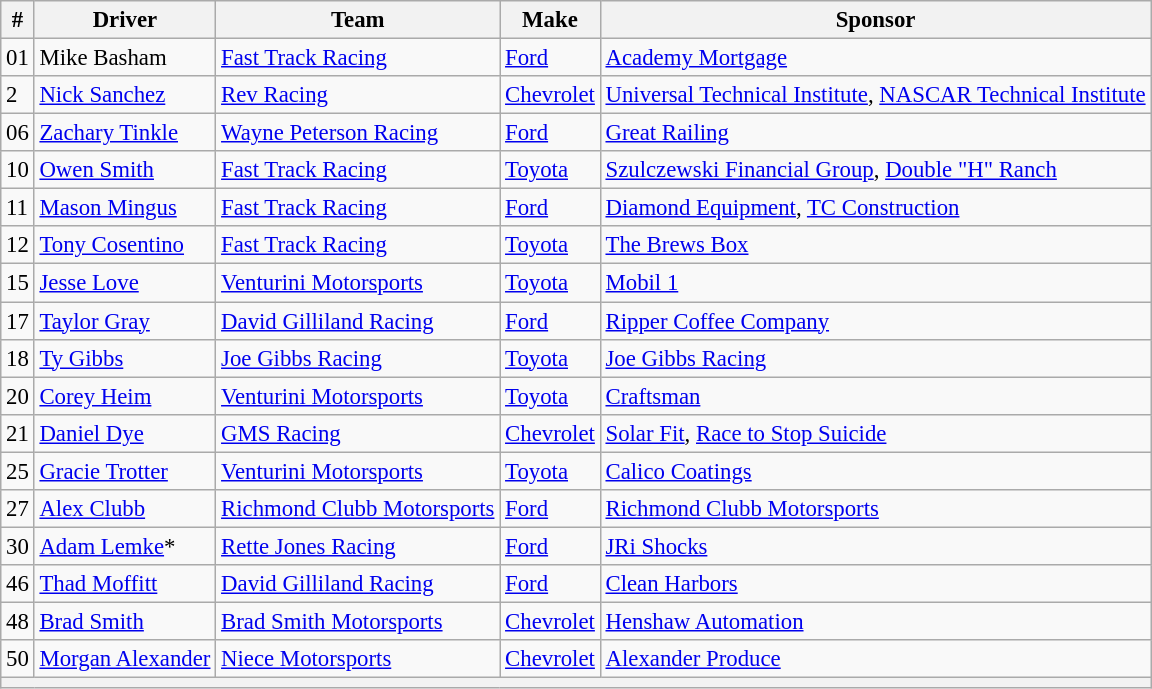<table class="wikitable" style="font-size:95%">
<tr>
<th>#</th>
<th>Driver</th>
<th>Team</th>
<th>Make</th>
<th>Sponsor</th>
</tr>
<tr>
<td>01</td>
<td>Mike Basham</td>
<td><a href='#'>Fast Track Racing</a></td>
<td><a href='#'>Ford</a></td>
<td><a href='#'>Academy Mortgage</a></td>
</tr>
<tr>
<td>2</td>
<td><a href='#'>Nick Sanchez</a></td>
<td><a href='#'>Rev Racing</a></td>
<td><a href='#'>Chevrolet</a></td>
<td><a href='#'>Universal Technical Institute</a>, <a href='#'>NASCAR Technical Institute</a></td>
</tr>
<tr>
<td>06</td>
<td><a href='#'>Zachary Tinkle</a></td>
<td><a href='#'>Wayne Peterson Racing</a></td>
<td><a href='#'>Ford</a></td>
<td><a href='#'>Great Railing</a></td>
</tr>
<tr>
<td>10</td>
<td><a href='#'>Owen Smith</a></td>
<td><a href='#'>Fast Track Racing</a></td>
<td><a href='#'>Toyota</a></td>
<td><a href='#'>Szulczewski Financial Group</a>, <a href='#'>Double "H" Ranch</a></td>
</tr>
<tr>
<td>11</td>
<td><a href='#'>Mason Mingus</a></td>
<td><a href='#'>Fast Track Racing</a></td>
<td><a href='#'>Ford</a></td>
<td><a href='#'>Diamond Equipment</a>, <a href='#'>TC Construction</a></td>
</tr>
<tr>
<td>12</td>
<td><a href='#'>Tony Cosentino</a></td>
<td><a href='#'>Fast Track Racing</a></td>
<td><a href='#'>Toyota</a></td>
<td><a href='#'>The Brews Box</a></td>
</tr>
<tr>
<td>15</td>
<td><a href='#'>Jesse Love</a></td>
<td><a href='#'>Venturini Motorsports</a></td>
<td><a href='#'>Toyota</a></td>
<td><a href='#'>Mobil 1</a></td>
</tr>
<tr>
<td>17</td>
<td><a href='#'>Taylor Gray</a></td>
<td><a href='#'>David Gilliland Racing</a></td>
<td><a href='#'>Ford</a></td>
<td><a href='#'>Ripper Coffee Company</a></td>
</tr>
<tr>
<td>18</td>
<td><a href='#'>Ty Gibbs</a></td>
<td><a href='#'>Joe Gibbs Racing</a></td>
<td><a href='#'>Toyota</a></td>
<td><a href='#'>Joe Gibbs Racing</a></td>
</tr>
<tr>
<td>20</td>
<td><a href='#'>Corey Heim</a></td>
<td><a href='#'>Venturini Motorsports</a></td>
<td><a href='#'>Toyota</a></td>
<td><a href='#'>Craftsman</a></td>
</tr>
<tr>
<td>21</td>
<td><a href='#'>Daniel Dye</a></td>
<td><a href='#'>GMS Racing</a></td>
<td><a href='#'>Chevrolet</a></td>
<td><a href='#'>Solar Fit</a>, <a href='#'>Race to Stop Suicide</a></td>
</tr>
<tr>
<td>25</td>
<td><a href='#'>Gracie Trotter</a></td>
<td><a href='#'>Venturini Motorsports</a></td>
<td><a href='#'>Toyota</a></td>
<td><a href='#'>Calico Coatings</a></td>
</tr>
<tr>
<td>27</td>
<td><a href='#'>Alex Clubb</a></td>
<td><a href='#'>Richmond Clubb Motorsports</a></td>
<td><a href='#'>Ford</a></td>
<td><a href='#'>Richmond Clubb Motorsports</a></td>
</tr>
<tr>
<td>30</td>
<td><a href='#'>Adam Lemke</a>*</td>
<td><a href='#'>Rette Jones Racing</a></td>
<td><a href='#'>Ford</a></td>
<td><a href='#'>JRi Shocks</a></td>
</tr>
<tr>
<td>46</td>
<td><a href='#'>Thad Moffitt</a></td>
<td><a href='#'>David Gilliland Racing</a></td>
<td><a href='#'>Ford</a></td>
<td><a href='#'>Clean Harbors</a></td>
</tr>
<tr>
<td>48</td>
<td><a href='#'>Brad Smith</a></td>
<td><a href='#'>Brad Smith Motorsports</a></td>
<td><a href='#'>Chevrolet</a></td>
<td><a href='#'>Henshaw Automation</a></td>
</tr>
<tr>
<td>50</td>
<td><a href='#'>Morgan Alexander</a></td>
<td><a href='#'>Niece Motorsports</a></td>
<td><a href='#'>Chevrolet</a></td>
<td><a href='#'>Alexander Produce</a></td>
</tr>
<tr>
<th colspan="5"></th>
</tr>
</table>
